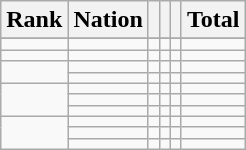<table class="wikitable" style="text-align:center">
<tr>
<th>Rank</th>
<th>Nation</th>
<th></th>
<th></th>
<th></th>
<th>Total</th>
</tr>
<tr>
</tr>
<tr>
<td></td>
<td></td>
<td></td>
<td></td>
<td></td>
<td></td>
</tr>
<tr>
<td></td>
<td></td>
<td></td>
<td></td>
<td></td>
<td></td>
</tr>
<tr>
<td rowspan="2"></td>
<td></td>
<td></td>
<td></td>
<td></td>
<td></td>
</tr>
<tr>
<td></td>
<td></td>
<td></td>
<td></td>
<td></td>
</tr>
<tr>
<td rowspan="3"></td>
<td></td>
<td></td>
<td></td>
<td></td>
<td></td>
</tr>
<tr>
<td></td>
<td></td>
<td></td>
<td></td>
<td></td>
</tr>
<tr>
<td></td>
<td></td>
<td></td>
<td></td>
<td></td>
</tr>
<tr>
<td rowspan="3"></td>
<td></td>
<td></td>
<td></td>
<td></td>
<td></td>
</tr>
<tr>
<td></td>
<td></td>
<td></td>
<td></td>
<td></td>
</tr>
<tr>
<td></td>
<td></td>
<td></td>
<td></td>
<td></td>
</tr>
</table>
